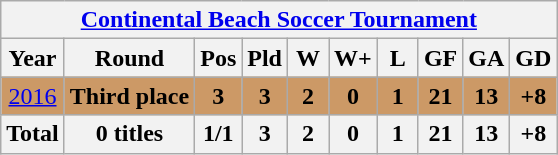<table class="wikitable" style="text-align: center;">
<tr>
<th colspan=10><a href='#'>Continental Beach Soccer Tournament</a></th>
</tr>
<tr>
<th>Year</th>
<th>Round</th>
<th width=20>Pos</th>
<th width=20>Pld</th>
<th width=20>W</th>
<th width=20>W+</th>
<th width=20>L</th>
<th width=20>GF</th>
<th width=20>GA</th>
<th width=20>GD</th>
</tr>
<tr bgcolor="#cc9966">
<td> <a href='#'>2016</a></td>
<td><strong>Third place</strong></td>
<td><strong>3</strong></td>
<td><strong>3</strong></td>
<td><strong>2</strong></td>
<td><strong>0</strong></td>
<td><strong>1</strong></td>
<td><strong>21</strong></td>
<td><strong>13</strong></td>
<td><strong>+8</strong></td>
</tr>
<tr>
<th>Total</th>
<th>0 titles</th>
<th>1/1</th>
<th>3</th>
<th>2</th>
<th>0</th>
<th>1</th>
<th>21</th>
<th>13</th>
<th>+8</th>
</tr>
</table>
